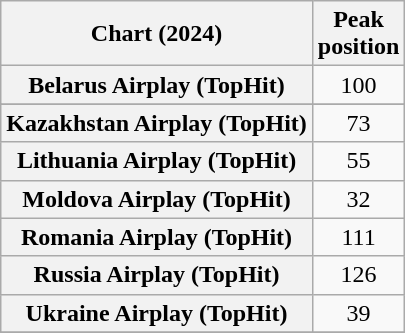<table class="wikitable sortable plainrowheaders" style="text-align:center">
<tr>
<th scope="col">Chart (2024)</th>
<th scope="col">Peak<br>position</th>
</tr>
<tr>
<th scope="row">Belarus Airplay (TopHit)</th>
<td>100</td>
</tr>
<tr>
</tr>
<tr>
<th scope="row">Kazakhstan Airplay (TopHit)</th>
<td>73</td>
</tr>
<tr>
<th scope="row">Lithuania Airplay (TopHit)</th>
<td>55</td>
</tr>
<tr>
<th scope="row">Moldova Airplay (TopHit)</th>
<td>32</td>
</tr>
<tr>
<th scope="row">Romania Airplay (TopHit)</th>
<td>111</td>
</tr>
<tr>
<th scope="row">Russia Airplay (TopHit)</th>
<td>126</td>
</tr>
<tr>
<th scope="row">Ukraine Airplay (TopHit)</th>
<td>39</td>
</tr>
<tr>
</tr>
</table>
